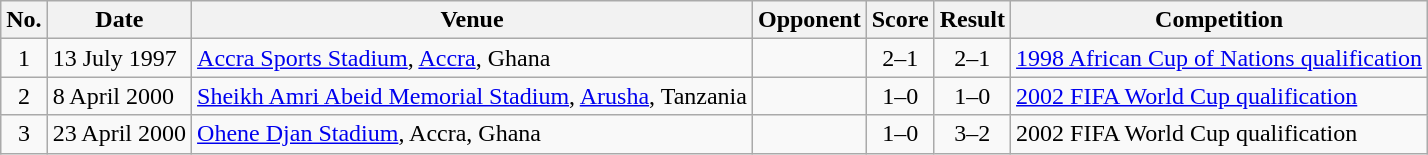<table class="wikitable sortable">
<tr>
<th scope="col">No.</th>
<th scope="col">Date</th>
<th scope="col">Venue</th>
<th scope="col">Opponent</th>
<th scope="col">Score</th>
<th scope="col">Result</th>
<th scope="col">Competition</th>
</tr>
<tr>
<td style="text-align:center">1</td>
<td>13 July 1997</td>
<td><a href='#'>Accra Sports Stadium</a>, <a href='#'>Accra</a>, Ghana</td>
<td></td>
<td style="text-align:center">2–1</td>
<td style="text-align:center">2–1</td>
<td><a href='#'>1998 African Cup of Nations qualification</a></td>
</tr>
<tr>
<td style="text-align:center">2</td>
<td>8 April 2000</td>
<td><a href='#'>Sheikh Amri Abeid Memorial Stadium</a>, <a href='#'>Arusha</a>, Tanzania</td>
<td></td>
<td style="text-align:center">1–0</td>
<td style="text-align:center">1–0</td>
<td><a href='#'>2002 FIFA World Cup qualification</a></td>
</tr>
<tr>
<td style="text-align:center">3</td>
<td>23 April 2000</td>
<td><a href='#'>Ohene Djan Stadium</a>, Accra, Ghana</td>
<td></td>
<td style="text-align:center">1–0</td>
<td style="text-align:center">3–2</td>
<td>2002 FIFA World Cup qualification</td>
</tr>
</table>
